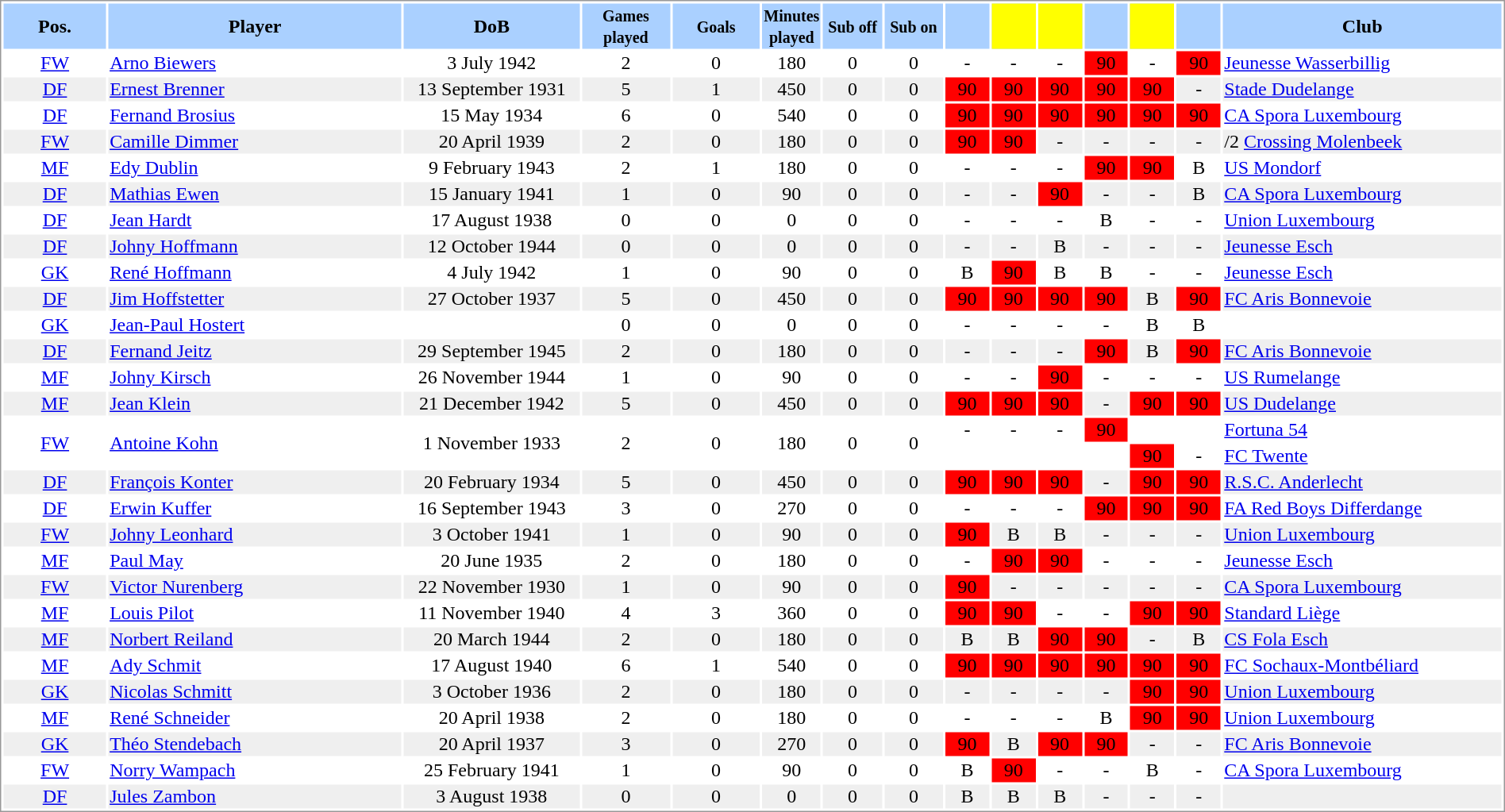<table border="0" width="100%" style="border: 1px solid #999; background-color:#FFFFFF; text-align:center">
<tr align="center" bgcolor="#AAD0FF">
<th width=7%>Pos.</th>
<th width=20%>Player</th>
<th width=12%>DoB</th>
<th width=6%><small>Games<br>played</small></th>
<th width=6%><small>Goals</small></th>
<th width=4%><small>Minutes<br>played</small></th>
<th width=4%><small>Sub off</small></th>
<th width=4%><small>Sub on</small></th>
<th width=3%></th>
<th width=3% bgcolor=yellow></th>
<th width=3% bgcolor=yellow></th>
<th width=3%></th>
<th width=3% bgcolor=yellow></th>
<th width=3%></th>
<th width=27%>Club</th>
</tr>
<tr>
<td><a href='#'>FW</a></td>
<td align="left"><a href='#'>Arno Biewers</a></td>
<td>3 July 1942</td>
<td>2</td>
<td>0</td>
<td>180</td>
<td>0</td>
<td>0</td>
<td>-</td>
<td>-</td>
<td>-</td>
<td bgcolor=red>90</td>
<td>-</td>
<td bgcolor=red>90</td>
<td align="left"> <a href='#'>Jeunesse Wasserbillig</a></td>
</tr>
<tr bgcolor="#EFEFEF">
<td><a href='#'>DF</a></td>
<td align="left"><a href='#'>Ernest Brenner</a></td>
<td>13 September 1931</td>
<td>5</td>
<td>1</td>
<td>450</td>
<td>0</td>
<td>0</td>
<td bgcolor=red>90</td>
<td bgcolor=red>90</td>
<td bgcolor=red>90</td>
<td bgcolor=red>90</td>
<td bgcolor=red>90</td>
<td>-</td>
<td align="left"> <a href='#'>Stade Dudelange</a></td>
</tr>
<tr>
<td><a href='#'>DF</a></td>
<td align="left"><a href='#'>Fernand Brosius</a></td>
<td>15 May 1934</td>
<td>6</td>
<td>0</td>
<td>540</td>
<td>0</td>
<td>0</td>
<td bgcolor=red>90</td>
<td bgcolor=red>90</td>
<td bgcolor=red>90</td>
<td bgcolor=red>90</td>
<td bgcolor=red>90</td>
<td bgcolor=red>90</td>
<td align="left"> <a href='#'>CA Spora Luxembourg</a></td>
</tr>
<tr bgcolor="#EFEFEF">
<td><a href='#'>FW</a></td>
<td align="left"><a href='#'>Camille Dimmer</a></td>
<td>20 April 1939</td>
<td>2</td>
<td>0</td>
<td>180</td>
<td>0</td>
<td>0</td>
<td bgcolor=red>90</td>
<td bgcolor=red>90</td>
<td>-</td>
<td>-</td>
<td>-</td>
<td>-</td>
<td align="left">/2 <a href='#'>Crossing Molenbeek</a></td>
</tr>
<tr>
<td><a href='#'>MF</a></td>
<td align="left"><a href='#'>Edy Dublin</a></td>
<td>9 February 1943</td>
<td>2</td>
<td>1</td>
<td>180</td>
<td>0</td>
<td>0</td>
<td>-</td>
<td>-</td>
<td>-</td>
<td bgcolor=red>90</td>
<td bgcolor=red>90</td>
<td>B</td>
<td align="left"> <a href='#'>US Mondorf</a></td>
</tr>
<tr bgcolor="#EFEFEF">
<td><a href='#'>DF</a></td>
<td align="left"><a href='#'>Mathias Ewen</a></td>
<td>15 January 1941</td>
<td>1</td>
<td>0</td>
<td>90</td>
<td>0</td>
<td>0</td>
<td>-</td>
<td>-</td>
<td bgcolor=red>90</td>
<td>-</td>
<td>-</td>
<td>B</td>
<td align="left"> <a href='#'>CA Spora Luxembourg</a></td>
</tr>
<tr>
<td><a href='#'>DF</a></td>
<td align="left"><a href='#'>Jean Hardt</a></td>
<td>17 August 1938</td>
<td>0</td>
<td>0</td>
<td>0</td>
<td>0</td>
<td>0</td>
<td>-</td>
<td>-</td>
<td>-</td>
<td>B</td>
<td>-</td>
<td>-</td>
<td align="left"> <a href='#'>Union Luxembourg</a></td>
</tr>
<tr bgcolor="#EFEFEF">
<td><a href='#'>DF</a></td>
<td align="left"><a href='#'>Johny Hoffmann</a></td>
<td>12 October 1944</td>
<td>0</td>
<td>0</td>
<td>0</td>
<td>0</td>
<td>0</td>
<td>-</td>
<td>-</td>
<td>B</td>
<td>-</td>
<td>-</td>
<td>-</td>
<td align="left"> <a href='#'>Jeunesse Esch</a></td>
</tr>
<tr>
<td><a href='#'>GK</a></td>
<td align="left"><a href='#'>René Hoffmann</a></td>
<td>4 July 1942</td>
<td>1</td>
<td>0</td>
<td>90</td>
<td>0</td>
<td>0</td>
<td>B</td>
<td bgcolor=red>90</td>
<td>B</td>
<td>B</td>
<td>-</td>
<td>-</td>
<td align="left"> <a href='#'>Jeunesse Esch</a></td>
</tr>
<tr bgcolor="#EFEFEF">
<td><a href='#'>DF</a></td>
<td align="left"><a href='#'>Jim Hoffstetter</a></td>
<td>27 October 1937</td>
<td>5</td>
<td>0</td>
<td>450</td>
<td>0</td>
<td>0</td>
<td bgcolor=red>90</td>
<td bgcolor=red>90</td>
<td bgcolor=red>90</td>
<td bgcolor=red>90</td>
<td>B</td>
<td bgcolor=red>90</td>
<td align="left"> <a href='#'>FC Aris Bonnevoie</a></td>
</tr>
<tr>
<td><a href='#'>GK</a></td>
<td align="left"><a href='#'>Jean-Paul Hostert</a></td>
<td></td>
<td>0</td>
<td>0</td>
<td>0</td>
<td>0</td>
<td>0</td>
<td>-</td>
<td>-</td>
<td>-</td>
<td>-</td>
<td>B</td>
<td>B</td>
<td align="left"></td>
</tr>
<tr bgcolor="#EFEFEF">
<td><a href='#'>DF</a></td>
<td align="left"><a href='#'>Fernand Jeitz</a></td>
<td>29 September 1945</td>
<td>2</td>
<td>0</td>
<td>180</td>
<td>0</td>
<td>0</td>
<td>-</td>
<td>-</td>
<td>-</td>
<td bgcolor=red>90</td>
<td>B</td>
<td bgcolor=red>90</td>
<td align="left"> <a href='#'>FC Aris Bonnevoie</a></td>
</tr>
<tr>
<td><a href='#'>MF</a></td>
<td align="left"><a href='#'>Johny Kirsch</a></td>
<td>26 November 1944</td>
<td>1</td>
<td>0</td>
<td>90</td>
<td>0</td>
<td>0</td>
<td>-</td>
<td>-</td>
<td bgcolor=red>90</td>
<td>-</td>
<td>-</td>
<td>-</td>
<td align="left"> <a href='#'>US Rumelange</a></td>
</tr>
<tr bgcolor="#EFEFEF">
<td><a href='#'>MF</a></td>
<td align="left"><a href='#'>Jean Klein</a></td>
<td>21 December 1942</td>
<td>5</td>
<td>0</td>
<td>450</td>
<td>0</td>
<td>0</td>
<td bgcolor=red>90</td>
<td bgcolor=red>90</td>
<td bgcolor=red>90</td>
<td>-</td>
<td bgcolor=red>90</td>
<td bgcolor=red>90</td>
<td align="left"> <a href='#'>US Dudelange</a></td>
</tr>
<tr>
<td rowspan=2><a href='#'>FW</a></td>
<td align="left" rowspan=2><a href='#'>Antoine Kohn</a></td>
<td rowspan=2>1 November 1933</td>
<td rowspan=2>2</td>
<td rowspan=2>0</td>
<td rowspan=2>180</td>
<td rowspan=2>0</td>
<td rowspan=2>0</td>
<td>-</td>
<td>-</td>
<td>-</td>
<td bgcolor=red>90</td>
<td></td>
<td></td>
<td align="left"> <a href='#'>Fortuna 54</a></td>
</tr>
<tr>
<td></td>
<td></td>
<td></td>
<td></td>
<td bgcolor=red>90</td>
<td>-</td>
<td align="left"> <a href='#'>FC Twente</a></td>
</tr>
<tr bgcolor="#EFEFEF">
<td><a href='#'>DF</a></td>
<td align="left"><a href='#'>François Konter</a></td>
<td>20 February 1934</td>
<td>5</td>
<td>0</td>
<td>450</td>
<td>0</td>
<td>0</td>
<td bgcolor=red>90</td>
<td bgcolor=red>90</td>
<td bgcolor=red>90</td>
<td>-</td>
<td bgcolor=red>90</td>
<td bgcolor=red>90</td>
<td align="left"> <a href='#'>R.S.C. Anderlecht</a></td>
</tr>
<tr>
<td><a href='#'>DF</a></td>
<td align="left"><a href='#'>Erwin Kuffer</a></td>
<td>16 September 1943</td>
<td>3</td>
<td>0</td>
<td>270</td>
<td>0</td>
<td>0</td>
<td>-</td>
<td>-</td>
<td>-</td>
<td bgcolor=red>90</td>
<td bgcolor=red>90</td>
<td bgcolor=red>90</td>
<td align="left"> <a href='#'>FA Red Boys Differdange</a></td>
</tr>
<tr bgcolor="#EFEFEF">
<td><a href='#'>FW</a></td>
<td align="left"><a href='#'>Johny Leonhard</a></td>
<td>3 October 1941</td>
<td>1</td>
<td>0</td>
<td>90</td>
<td>0</td>
<td>0</td>
<td bgcolor=red>90</td>
<td>B</td>
<td>B</td>
<td>-</td>
<td>-</td>
<td>-</td>
<td align="left"> <a href='#'>Union Luxembourg</a></td>
</tr>
<tr>
<td><a href='#'>MF</a></td>
<td align="left"><a href='#'>Paul May</a></td>
<td>20 June 1935</td>
<td>2</td>
<td>0</td>
<td>180</td>
<td>0</td>
<td>0</td>
<td>-</td>
<td bgcolor=red>90</td>
<td bgcolor=red>90</td>
<td>-</td>
<td>-</td>
<td>-</td>
<td align="left"> <a href='#'>Jeunesse Esch</a></td>
</tr>
<tr bgcolor="#EFEFEF">
<td><a href='#'>FW</a></td>
<td align="left"><a href='#'>Victor Nurenberg</a></td>
<td>22 November 1930</td>
<td>1</td>
<td>0</td>
<td>90</td>
<td>0</td>
<td>0</td>
<td bgcolor=red>90</td>
<td>-</td>
<td>-</td>
<td>-</td>
<td>-</td>
<td>-</td>
<td align="left"> <a href='#'>CA Spora Luxembourg</a></td>
</tr>
<tr>
<td><a href='#'>MF</a></td>
<td align="left"><a href='#'>Louis Pilot</a></td>
<td>11 November 1940</td>
<td>4</td>
<td>3</td>
<td>360</td>
<td>0</td>
<td>0</td>
<td bgcolor=red>90</td>
<td bgcolor=red>90</td>
<td>-</td>
<td>-</td>
<td bgcolor=red>90</td>
<td bgcolor=red>90</td>
<td align="left"> <a href='#'>Standard Liège</a></td>
</tr>
<tr bgcolor="#EFEFEF">
<td><a href='#'>MF</a></td>
<td align="left"><a href='#'>Norbert Reiland</a></td>
<td>20 March 1944</td>
<td>2</td>
<td>0</td>
<td>180</td>
<td>0</td>
<td>0</td>
<td>B</td>
<td>B</td>
<td bgcolor=red>90</td>
<td bgcolor=red>90</td>
<td>-</td>
<td>B</td>
<td align="left"> <a href='#'>CS Fola Esch</a></td>
</tr>
<tr>
<td><a href='#'>MF</a></td>
<td align="left"><a href='#'>Ady Schmit</a></td>
<td>17 August 1940</td>
<td>6</td>
<td>1</td>
<td>540</td>
<td>0</td>
<td>0</td>
<td bgcolor=red>90</td>
<td bgcolor=red>90</td>
<td bgcolor=red>90</td>
<td bgcolor=red>90</td>
<td bgcolor=red>90</td>
<td bgcolor=red>90</td>
<td align="left"> <a href='#'>FC Sochaux-Montbéliard</a></td>
</tr>
<tr bgcolor="#EFEFEF">
<td><a href='#'>GK</a></td>
<td align="left"><a href='#'>Nicolas Schmitt</a></td>
<td>3 October 1936</td>
<td>2</td>
<td>0</td>
<td>180</td>
<td>0</td>
<td>0</td>
<td>-</td>
<td>-</td>
<td>-</td>
<td>-</td>
<td bgcolor=red>90</td>
<td bgcolor=red>90</td>
<td align="left"> <a href='#'>Union Luxembourg</a></td>
</tr>
<tr>
<td><a href='#'>MF</a></td>
<td align="left"><a href='#'>René Schneider</a></td>
<td>20 April 1938</td>
<td>2</td>
<td>0</td>
<td>180</td>
<td>0</td>
<td>0</td>
<td>-</td>
<td>-</td>
<td>-</td>
<td>B</td>
<td bgcolor=red>90</td>
<td bgcolor=red>90</td>
<td align="left"> <a href='#'>Union Luxembourg</a></td>
</tr>
<tr bgcolor="#EFEFEF">
<td><a href='#'>GK</a></td>
<td align="left"><a href='#'>Théo Stendebach</a></td>
<td>20 April 1937</td>
<td>3</td>
<td>0</td>
<td>270</td>
<td>0</td>
<td>0</td>
<td bgcolor=red>90</td>
<td>B</td>
<td bgcolor=red>90</td>
<td bgcolor=red>90</td>
<td>-</td>
<td>-</td>
<td align="left"> <a href='#'>FC Aris Bonnevoie</a></td>
</tr>
<tr>
<td><a href='#'>FW</a></td>
<td align="left"><a href='#'>Norry Wampach</a></td>
<td>25 February 1941</td>
<td>1</td>
<td>0</td>
<td>90</td>
<td>0</td>
<td>0</td>
<td>B</td>
<td bgcolor=red>90</td>
<td>-</td>
<td>-</td>
<td>B</td>
<td>-</td>
<td align="left"> <a href='#'>CA Spora Luxembourg</a></td>
</tr>
<tr bgcolor="#EFEFEF">
<td><a href='#'>DF</a></td>
<td align="left"><a href='#'>Jules Zambon</a></td>
<td>3 August 1938</td>
<td>0</td>
<td>0</td>
<td>0</td>
<td>0</td>
<td>0</td>
<td>B</td>
<td>B</td>
<td>B</td>
<td>-</td>
<td>-</td>
<td>-</td>
<td align="left"></td>
</tr>
</table>
